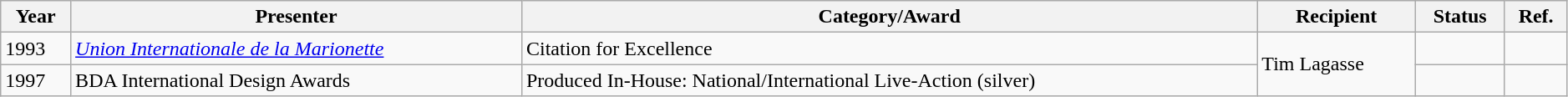<table class="wikitable"  style="width:99%">
<tr>
<th>Year</th>
<th>Presenter</th>
<th>Category/Award</th>
<th>Recipient</th>
<th>Status</th>
<th>Ref.</th>
</tr>
<tr>
<td>1993</td>
<td><em><a href='#'>Union Internationale de la Marionette</a></em></td>
<td>Citation for Excellence</td>
<td rowspan="2">Tim Lagasse</td>
<td></td>
<td></td>
</tr>
<tr>
<td>1997</td>
<td>BDA International Design Awards</td>
<td>Produced In-House: National/International Live-Action (silver)</td>
<td></td>
<td></td>
</tr>
</table>
